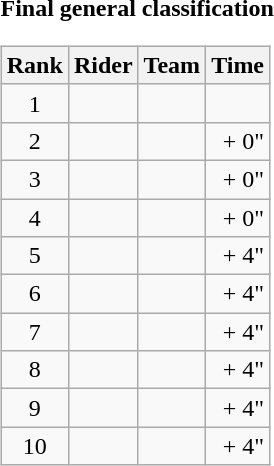<table>
<tr>
<td><strong>Final general classification</strong><br><table class="wikitable">
<tr>
<th scope="col">Rank</th>
<th scope="col">Rider</th>
<th scope="col">Team</th>
<th scope="col">Time</th>
</tr>
<tr>
<td style="text-align:center;">1</td>
<td></td>
<td></td>
<td style="text-align:right;"></td>
</tr>
<tr>
<td style="text-align:center;">2</td>
<td></td>
<td></td>
<td style="text-align:right;">+ 0"</td>
</tr>
<tr>
<td style="text-align:center;">3</td>
<td></td>
<td></td>
<td style="text-align:right;">+ 0"</td>
</tr>
<tr>
<td style="text-align:center;">4</td>
<td></td>
<td></td>
<td style="text-align:right;">+ 0"</td>
</tr>
<tr>
<td style="text-align:center;">5</td>
<td></td>
<td></td>
<td style="text-align:right;">+ 4"</td>
</tr>
<tr>
<td style="text-align:center;">6</td>
<td></td>
<td></td>
<td style="text-align:right;">+ 4"</td>
</tr>
<tr>
<td style="text-align:center;">7</td>
<td></td>
<td></td>
<td style="text-align:right;">+ 4"</td>
</tr>
<tr>
<td style="text-align:center;">8</td>
<td></td>
<td></td>
<td style="text-align:right;">+ 4"</td>
</tr>
<tr>
<td style="text-align:center;">9</td>
<td></td>
<td></td>
<td style="text-align:right;">+ 4"</td>
</tr>
<tr>
<td style="text-align:center;">10</td>
<td></td>
<td></td>
<td style="text-align:right;">+ 4"</td>
</tr>
</table>
</td>
</tr>
</table>
